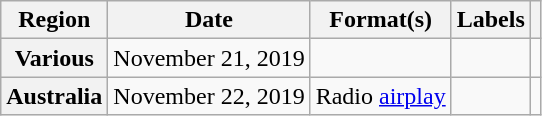<table class="wikitable plainrowheaders">
<tr>
<th scope="col">Region</th>
<th scope="col">Date</th>
<th scope="col">Format(s)</th>
<th scope="col">Labels</th>
<th scope="col"></th>
</tr>
<tr>
<th scope="row">Various</th>
<td>November 21, 2019</td>
<td></td>
<td></td>
<td align="center"></td>
</tr>
<tr>
<th scope="row">Australia</th>
<td>November 22, 2019</td>
<td>Radio <a href='#'>airplay</a></td>
<td></td>
<td align="center"></td>
</tr>
</table>
